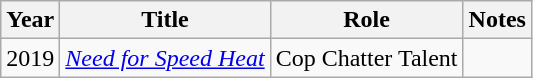<table class="wikitable sortable">
<tr>
<th>Year</th>
<th>Title</th>
<th>Role</th>
<th class="unsortable">Notes</th>
</tr>
<tr>
<td>2019</td>
<td><em><a href='#'>Need for Speed Heat</a></em></td>
<td>Cop Chatter Talent</td>
<td></td>
</tr>
</table>
